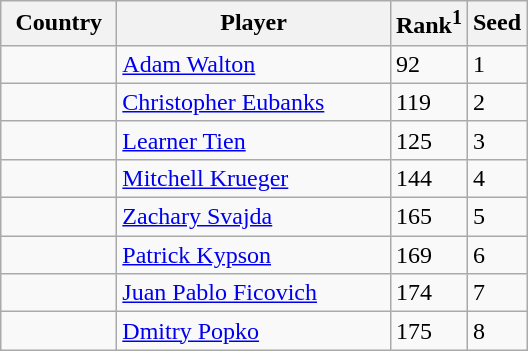<table class="sortable wikitable">
<tr>
<th width="70">Country</th>
<th width="175">Player</th>
<th>Rank<sup>1</sup></th>
<th>Seed</th>
</tr>
<tr>
<td></td>
<td><a href='#'>Adam Walton</a></td>
<td>92</td>
<td>1</td>
</tr>
<tr>
<td></td>
<td><a href='#'>Christopher Eubanks</a></td>
<td>119</td>
<td>2</td>
</tr>
<tr>
<td></td>
<td><a href='#'>Learner Tien</a></td>
<td>125</td>
<td>3</td>
</tr>
<tr>
<td></td>
<td><a href='#'>Mitchell Krueger</a></td>
<td>144</td>
<td>4</td>
</tr>
<tr>
<td></td>
<td><a href='#'>Zachary Svajda</a></td>
<td>165</td>
<td>5</td>
</tr>
<tr>
<td></td>
<td><a href='#'>Patrick Kypson</a></td>
<td>169</td>
<td>6</td>
</tr>
<tr>
<td></td>
<td><a href='#'>Juan Pablo Ficovich</a></td>
<td>174</td>
<td>7</td>
</tr>
<tr>
<td></td>
<td><a href='#'>Dmitry Popko</a></td>
<td>175</td>
<td>8</td>
</tr>
</table>
